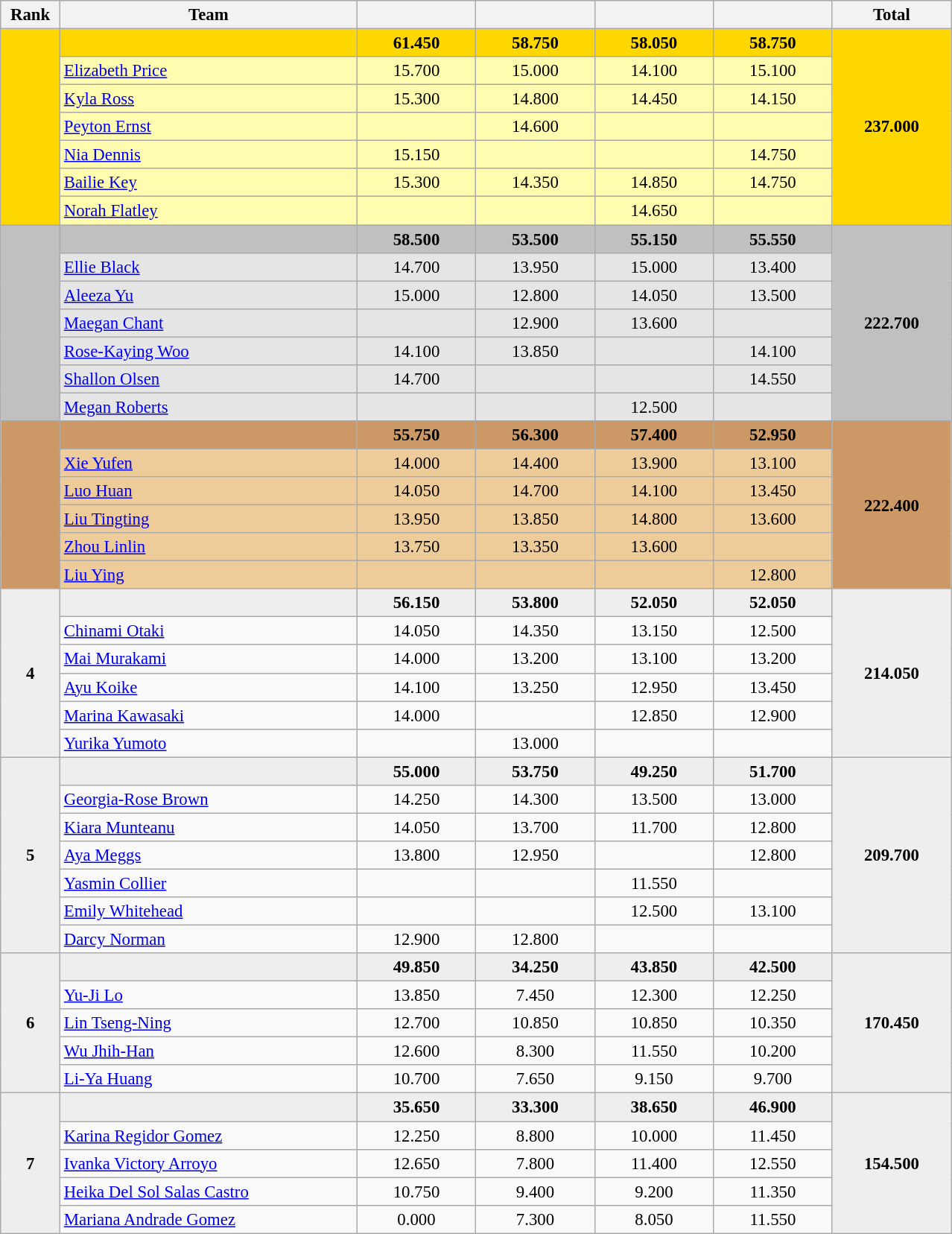<table class="wikitable" style="text-align:center; font-size:95%">
<tr>
<th width="5%">Rank</th>
<th width="25%">Team</th>
<th width="10%"></th>
<th width="10%"></th>
<th width="10%"></th>
<th width="10%"></th>
<th width="10%">Total</th>
</tr>
<tr bgcolor=gold>
<td rowspan=7></td>
<td align="left"><strong></strong></td>
<td><strong>61.450</strong></td>
<td><strong>58.750</strong></td>
<td><strong>58.050</strong></td>
<td><strong>58.750</strong></td>
<td rowspan=7><strong>237.000</strong></td>
</tr>
<tr bgcolor=fffcaf>
<td align="left"><a href='#'>Elizabeth Price</a></td>
<td>15.700</td>
<td>15.000</td>
<td>14.100</td>
<td>15.100</td>
</tr>
<tr bgcolor=fffcaf>
<td align="left"><a href='#'>Kyla Ross</a></td>
<td>15.300</td>
<td>14.800</td>
<td>14.450</td>
<td>14.150</td>
</tr>
<tr bgcolor=fffcaf>
<td align="left"><a href='#'>Peyton Ernst</a></td>
<td></td>
<td>14.600</td>
<td></td>
<td></td>
</tr>
<tr bgcolor=fffcaf>
<td align="left"><a href='#'>Nia Dennis</a></td>
<td>15.150</td>
<td></td>
<td></td>
<td>14.750</td>
</tr>
<tr bgcolor=fffcaf>
<td align="left"><a href='#'>Bailie Key</a></td>
<td>15.300</td>
<td>14.350</td>
<td>14.850</td>
<td>14.750</td>
</tr>
<tr bgcolor=fffcaf>
<td align="left"><a href='#'>Norah Flatley</a></td>
<td></td>
<td></td>
<td>14.650</td>
<td></td>
</tr>
<tr bgcolor=silver>
<td rowspan=7></td>
<td align="left"><strong></strong></td>
<td><strong>58.500</strong></td>
<td><strong>53.500</strong></td>
<td><strong>55.150</strong></td>
<td><strong>55.550</strong></td>
<td rowspan=7><strong>222.700</strong></td>
</tr>
<tr bgcolor=e5e5e5>
<td align="left"><a href='#'>Ellie Black</a></td>
<td>14.700</td>
<td>13.950</td>
<td>15.000</td>
<td>13.400</td>
</tr>
<tr bgcolor=e5e5e5>
<td align="left"><a href='#'>Aleeza Yu</a></td>
<td>15.000</td>
<td>12.800</td>
<td>14.050</td>
<td>13.500</td>
</tr>
<tr bgcolor=e5e5e5>
<td align="left"><a href='#'>Maegan Chant</a></td>
<td></td>
<td>12.900</td>
<td>13.600</td>
<td></td>
</tr>
<tr bgcolor=e5e5e5>
<td align="left"><a href='#'>Rose-Kaying Woo</a></td>
<td>14.100</td>
<td>13.850</td>
<td></td>
<td>14.100</td>
</tr>
<tr bgcolor=e5e5e5>
<td align="left"><a href='#'>Shallon Olsen</a></td>
<td>14.700</td>
<td></td>
<td></td>
<td>14.550</td>
</tr>
<tr bgcolor=e5e5e5>
<td align="left"><a href='#'>Megan Roberts</a></td>
<td></td>
<td></td>
<td>12.500</td>
<td></td>
</tr>
<tr bgcolor=cc9966>
<td rowspan=6></td>
<td align="left"><strong></strong></td>
<td><strong>55.750</strong></td>
<td><strong>56.300</strong></td>
<td><strong>57.400</strong></td>
<td><strong>52.950</strong></td>
<td rowspan=6><strong>222.400</strong></td>
</tr>
<tr bgcolor=eecc99>
<td align="left"><a href='#'>Xie Yufen</a></td>
<td>14.000</td>
<td>14.400</td>
<td>13.900</td>
<td>13.100</td>
</tr>
<tr bgcolor=eecc99>
<td align="left"><a href='#'>Luo Huan</a></td>
<td>14.050</td>
<td>14.700</td>
<td>14.100</td>
<td>13.450</td>
</tr>
<tr bgcolor=eecc99>
<td align="left"><a href='#'>Liu Tingting</a></td>
<td>13.950</td>
<td>13.850</td>
<td>14.800</td>
<td>13.600</td>
</tr>
<tr bgcolor=eecc99>
<td align="left"><a href='#'>Zhou Linlin</a></td>
<td>13.750</td>
<td>13.350</td>
<td>13.600</td>
<td></td>
</tr>
<tr bgcolor=eecc99>
<td align="left"><a href='#'>Liu Ying</a></td>
<td></td>
<td></td>
<td></td>
<td>12.800</td>
</tr>
<tr bgcolor=eeeeee>
<td rowspan=6><strong>4</strong></td>
<td align="left"><strong></strong></td>
<td><strong>56.150</strong></td>
<td><strong>53.800</strong></td>
<td><strong>52.050</strong></td>
<td><strong>52.050</strong></td>
<td rowspan=6><strong>214.050</strong></td>
</tr>
<tr>
<td align="left"><a href='#'>Chinami Otaki</a></td>
<td>14.050</td>
<td>14.350</td>
<td>13.150</td>
<td>12.500</td>
</tr>
<tr>
<td align="left"><a href='#'>Mai Murakami</a></td>
<td>14.000</td>
<td>13.200</td>
<td>13.100</td>
<td>13.200</td>
</tr>
<tr>
<td align="left"><a href='#'>Ayu Koike</a></td>
<td>14.100</td>
<td>13.250</td>
<td>12.950</td>
<td>13.450</td>
</tr>
<tr>
<td align="left"><a href='#'>Marina Kawasaki</a></td>
<td>14.000</td>
<td></td>
<td>12.850</td>
<td>12.900</td>
</tr>
<tr>
<td align="left"><a href='#'>Yurika Yumoto</a></td>
<td></td>
<td>13.000</td>
<td></td>
<td></td>
</tr>
<tr bgcolor=eeeeee>
<td rowspan=7><strong>5</strong></td>
<td align="left"><strong></strong></td>
<td><strong>55.000</strong></td>
<td><strong>53.750</strong></td>
<td><strong>49.250</strong></td>
<td><strong>51.700</strong></td>
<td rowspan=7><strong>209.700</strong></td>
</tr>
<tr>
<td align="left"><a href='#'>Georgia-Rose Brown</a></td>
<td>14.250</td>
<td>14.300</td>
<td>13.500</td>
<td>13.000</td>
</tr>
<tr>
<td align="left"><a href='#'>Kiara Munteanu</a></td>
<td>14.050</td>
<td>13.700</td>
<td>11.700</td>
<td>12.800</td>
</tr>
<tr>
<td align="left"><a href='#'>Aya Meggs</a></td>
<td>13.800</td>
<td>12.950</td>
<td></td>
<td>12.800</td>
</tr>
<tr>
<td align="left"><a href='#'>Yasmin Collier</a></td>
<td></td>
<td></td>
<td>11.550</td>
<td></td>
</tr>
<tr>
<td align="left"><a href='#'>Emily Whitehead</a></td>
<td></td>
<td></td>
<td>12.500</td>
<td>13.100</td>
</tr>
<tr>
<td align="left"><a href='#'>Darcy Norman</a></td>
<td>12.900</td>
<td>12.800</td>
<td></td>
<td></td>
</tr>
<tr bgcolor=eeeeee>
<td rowspan=5><strong>6</strong></td>
<td align="left"><strong></strong></td>
<td><strong>49.850</strong></td>
<td><strong>34.250</strong></td>
<td><strong>43.850</strong></td>
<td><strong>42.500</strong></td>
<td rowspan=5><strong>170.450</strong></td>
</tr>
<tr>
<td align="left"><a href='#'>Yu-Ji Lo</a></td>
<td>13.850</td>
<td>7.450</td>
<td>12.300</td>
<td>12.250</td>
</tr>
<tr>
<td align="left"><a href='#'>Lin Tseng-Ning</a></td>
<td>12.700</td>
<td>10.850</td>
<td>10.850</td>
<td>10.350</td>
</tr>
<tr>
<td align="left"><a href='#'>Wu Jhih-Han</a></td>
<td>12.600</td>
<td>8.300</td>
<td>11.550</td>
<td>10.200</td>
</tr>
<tr>
<td align="left"><a href='#'>Li-Ya Huang</a></td>
<td>10.700</td>
<td>7.650</td>
<td>9.150</td>
<td>9.700</td>
</tr>
<tr bgcolor=eeeeee>
<td rowspan=5><strong>7</strong></td>
<td align="left"><strong></strong></td>
<td><strong>35.650</strong></td>
<td><strong>33.300</strong></td>
<td><strong>38.650</strong></td>
<td><strong>46.900</strong></td>
<td rowspan=5><strong>154.500</strong></td>
</tr>
<tr>
<td align="left"><a href='#'>Karina Regidor Gomez</a></td>
<td>12.250</td>
<td>8.800</td>
<td>10.000</td>
<td>11.450</td>
</tr>
<tr>
<td align="left"><a href='#'>Ivanka Victory Arroyo</a></td>
<td>12.650</td>
<td>7.800</td>
<td>11.400</td>
<td>12.550</td>
</tr>
<tr>
<td align="left"><a href='#'>Heika Del Sol Salas Castro</a></td>
<td>10.750</td>
<td>9.400</td>
<td>9.200</td>
<td>11.350</td>
</tr>
<tr>
<td align="left"><a href='#'>Mariana Andrade Gomez</a></td>
<td>0.000</td>
<td>7.300</td>
<td>8.050</td>
<td>11.550</td>
</tr>
</table>
